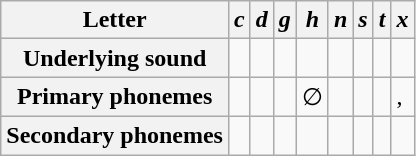<table class="wikitable">
<tr>
<th>Letter</th>
<th><em>c</em></th>
<th><em>d</em></th>
<th><em>g</em></th>
<th><em>h</em></th>
<th><em>n</em></th>
<th><em>s</em></th>
<th><em>t</em></th>
<th><em>x</em></th>
</tr>
<tr>
<th>Underlying sound</th>
<td></td>
<td></td>
<td></td>
<td></td>
<td></td>
<td></td>
<td></td>
<td></td>
</tr>
<tr>
<th>Primary phonemes</th>
<td></td>
<td></td>
<td></td>
<td>∅</td>
<td></td>
<td></td>
<td></td>
<td>, </td>
</tr>
<tr>
<th>Secondary phonemes</th>
<td></td>
<td></td>
<td></td>
<td></td>
<td></td>
<td> <br> </td>
<td> <br> </td>
<td></td>
</tr>
</table>
